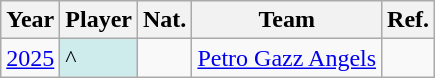<table class="wikitable sortable">
<tr>
<th>Year</th>
<th>Player</th>
<th>Nat.</th>
<th>Team</th>
<th class="unsortable">Ref.</th>
</tr>
<tr>
<td><a href='#'>2025</a></td>
<td bgcolor=#CFECEC>^</td>
<td align=center> </td>
<td><a href='#'>Petro Gazz Angels</a></td>
<td></td>
</tr>
</table>
